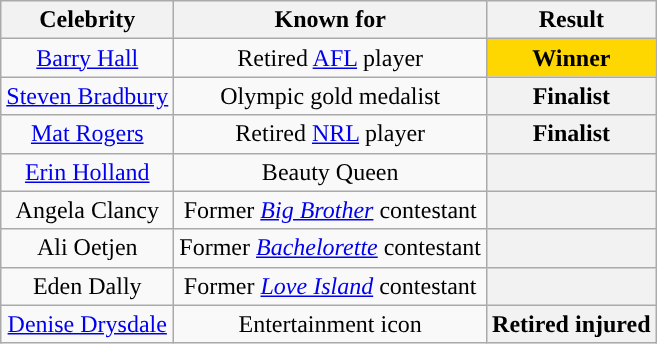<table class="wikitable sortable" style="text-align:center;">
<tr>
<th scope="col">Celebrity</th>
<th scope="col">Known for</th>
<th scope="col">Result</th>
</tr>
<tr>
<td><a href='#'>Barry Hall</a></td>
<td>Retired <a href='#'>AFL</a> player</td>
<th style="background:gold">Winner</th>
</tr>
<tr>
<td><a href='#'>Steven Bradbury</a></td>
<td>Olympic gold medalist</td>
<th>Finalist</th>
</tr>
<tr>
<td><a href='#'>Mat Rogers</a></td>
<td>Retired <a href='#'>NRL</a> player</td>
<th>Finalist</th>
</tr>
<tr>
<td><a href='#'>Erin Holland</a></td>
<td>Beauty Queen</td>
<th></th>
</tr>
<tr>
<td>Angela Clancy</td>
<td>Former <em><a href='#'>Big Brother</a></em> contestant</td>
<th></th>
</tr>
<tr>
<td>Ali Oetjen</td>
<td>Former <em><a href='#'>Bachelorette</a></em> contestant</td>
<th></th>
</tr>
<tr>
<td>Eden Dally</td>
<td>Former <em><a href='#'>Love Island</a></em> contestant</td>
<th></th>
</tr>
<tr>
<td><a href='#'>Denise Drysdale</a></td>
<td>Entertainment icon</td>
<th>Retired injured</th>
</tr>
</table>
